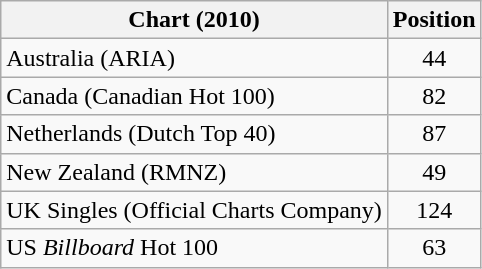<table class="wikitable sortable" border="1">
<tr>
<th scope="col">Chart (2010)</th>
<th scope="col">Position</th>
</tr>
<tr>
<td>Australia (ARIA)</td>
<td style="text-align:center;">44</td>
</tr>
<tr>
<td>Canada (Canadian Hot 100)</td>
<td style="text-align:center;">82</td>
</tr>
<tr>
<td>Netherlands (Dutch Top 40)</td>
<td style="text-align:center;">87</td>
</tr>
<tr>
<td>New Zealand (RMNZ)</td>
<td style="text-align:center;">49</td>
</tr>
<tr>
<td>UK Singles (Official Charts Company)</td>
<td style="text-align:center;">124</td>
</tr>
<tr>
<td>US <em>Billboard</em> Hot 100</td>
<td style="text-align:center;">63</td>
</tr>
</table>
